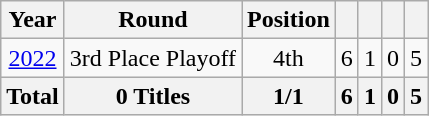<table class="wikitable" style="text-align: center;">
<tr>
<th>Year</th>
<th>Round</th>
<th>Position</th>
<th></th>
<th></th>
<th></th>
<th></th>
</tr>
<tr>
<td> <a href='#'>2022</a></td>
<td>3rd Place Playoff</td>
<td>4th</td>
<td>6</td>
<td>1</td>
<td>0</td>
<td>5</td>
</tr>
<tr>
<th>Total</th>
<th>0 Titles</th>
<th>1/1</th>
<th>6</th>
<th>1</th>
<th>0</th>
<th>5</th>
</tr>
</table>
